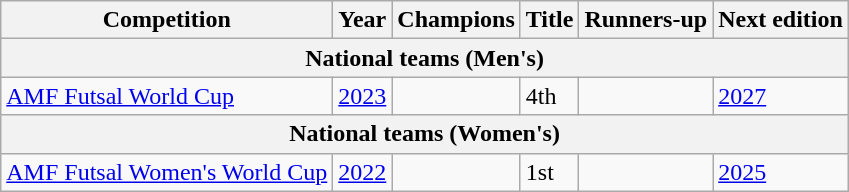<table class="wikitable sortable">
<tr>
<th>Competition</th>
<th>Year</th>
<th>Champions</th>
<th>Title</th>
<th>Runners-up</th>
<th>Next edition</th>
</tr>
<tr>
<th colspan=6>National teams (Men's)</th>
</tr>
<tr>
<td><a href='#'>AMF Futsal World Cup</a></td>
<td><a href='#'>2023</a></td>
<td></td>
<td>4th</td>
<td></td>
<td><a href='#'>2027</a></td>
</tr>
<tr>
<th colspan=6>National teams (Women's)</th>
</tr>
<tr>
<td><a href='#'>AMF Futsal Women's World Cup</a></td>
<td><a href='#'>2022</a></td>
<td></td>
<td>1st</td>
<td></td>
<td><a href='#'>2025</a></td>
</tr>
</table>
